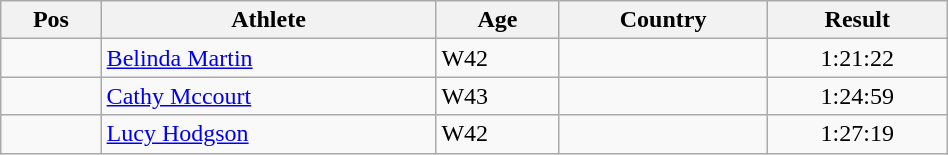<table class="wikitable"  style="text-align:center; width:50%;">
<tr>
<th>Pos</th>
<th>Athlete</th>
<th>Age</th>
<th>Country</th>
<th>Result</th>
</tr>
<tr>
<td align=center></td>
<td align=left><a href='#'>Belinda Martin</a></td>
<td align=left>W42</td>
<td align=left></td>
<td>1:21:22</td>
</tr>
<tr>
<td align=center></td>
<td align=left><a href='#'>Cathy Mccourt</a></td>
<td align=left>W43</td>
<td align=left></td>
<td>1:24:59</td>
</tr>
<tr>
<td align=center></td>
<td align=left><a href='#'>Lucy Hodgson</a></td>
<td align=left>W42</td>
<td align=left></td>
<td>1:27:19</td>
</tr>
</table>
